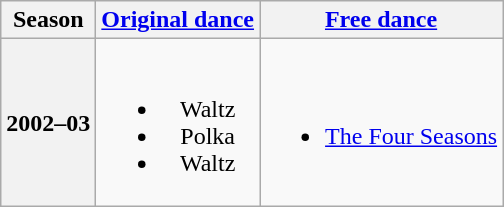<table class=wikitable style=text-align:center>
<tr>
<th>Season</th>
<th><a href='#'>Original dance</a></th>
<th><a href='#'>Free dance</a></th>
</tr>
<tr>
<th>2002–03 <br> </th>
<td><br><ul><li>Waltz</li><li>Polka</li><li>Waltz</li></ul></td>
<td><br><ul><li><a href='#'>The Four Seasons</a> <br></li></ul></td>
</tr>
</table>
